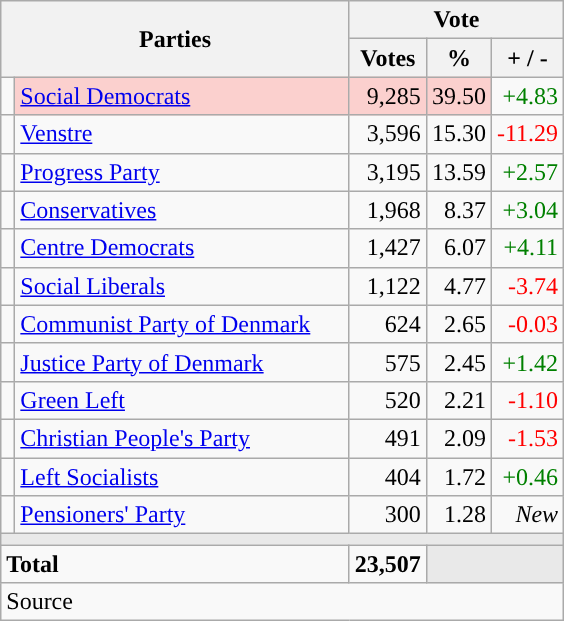<table class="wikitable" style="text-align:right;">
<tr>
<th style="text-align:centre;" rowspan="2" colspan="2" width="225">Parties</th>
<th colspan="3">Vote</th>
</tr>
<tr>
<th width="15">Votes</th>
<th width="15">%</th>
<th width="15">+ / -</th>
</tr>
<tr>
<td width="2" style="color:inherit;background:"></td>
<td bgcolor=#fbd0ce  align="left"><a href='#'>Social Democrats</a></td>
<td bgcolor=#fbd0ce>9,285</td>
<td bgcolor=#fbd0ce>39.50</td>
<td style=color:green;>+4.83</td>
</tr>
<tr>
<td width="2" style="color:inherit;background:"></td>
<td align="left"><a href='#'>Venstre</a></td>
<td>3,596</td>
<td>15.30</td>
<td style=color:red;>-11.29</td>
</tr>
<tr>
<td width="2" style="color:inherit;background:"></td>
<td align="left"><a href='#'>Progress Party</a></td>
<td>3,195</td>
<td>13.59</td>
<td style=color:green;>+2.57</td>
</tr>
<tr>
<td width="2" style="color:inherit;background:"></td>
<td align="left"><a href='#'>Conservatives</a></td>
<td>1,968</td>
<td>8.37</td>
<td style=color:green;>+3.04</td>
</tr>
<tr>
<td width="2" style="color:inherit;background:"></td>
<td align="left"><a href='#'>Centre Democrats</a></td>
<td>1,427</td>
<td>6.07</td>
<td style=color:green;>+4.11</td>
</tr>
<tr>
<td width="2" style="color:inherit;background:"></td>
<td align="left"><a href='#'>Social Liberals</a></td>
<td>1,122</td>
<td>4.77</td>
<td style=color:red;>-3.74</td>
</tr>
<tr>
<td width="2" style="color:inherit;background:"></td>
<td align="left"><a href='#'>Communist Party of Denmark</a></td>
<td>624</td>
<td>2.65</td>
<td style=color:red;>-0.03</td>
</tr>
<tr>
<td width="2" style="color:inherit;background:"></td>
<td align="left"><a href='#'>Justice Party of Denmark</a></td>
<td>575</td>
<td>2.45</td>
<td style=color:green;>+1.42</td>
</tr>
<tr>
<td width="2" style="color:inherit;background:"></td>
<td align="left"><a href='#'>Green Left</a></td>
<td>520</td>
<td>2.21</td>
<td style=color:red;>-1.10</td>
</tr>
<tr>
<td width="2" style="color:inherit;background:"></td>
<td align="left"><a href='#'>Christian People's Party</a></td>
<td>491</td>
<td>2.09</td>
<td style=color:red;>-1.53</td>
</tr>
<tr>
<td width="2" style="color:inherit;background:"></td>
<td align="left"><a href='#'>Left Socialists</a></td>
<td>404</td>
<td>1.72</td>
<td style=color:green;>+0.46</td>
</tr>
<tr>
<td width="2" style="color:inherit;background:"></td>
<td align="left"><a href='#'>Pensioners' Party</a></td>
<td>300</td>
<td>1.28</td>
<td><em>New</em></td>
</tr>
<tr>
<td colspan="7" bgcolor="#E9E9E9"></td>
</tr>
<tr>
<td align="left" colspan="2"><strong>Total</strong></td>
<td><strong>23,507</strong></td>
<td bgcolor="#E9E9E9" colspan="2"></td>
</tr>
<tr>
<td align="left" colspan="6">Source</td>
</tr>
</table>
